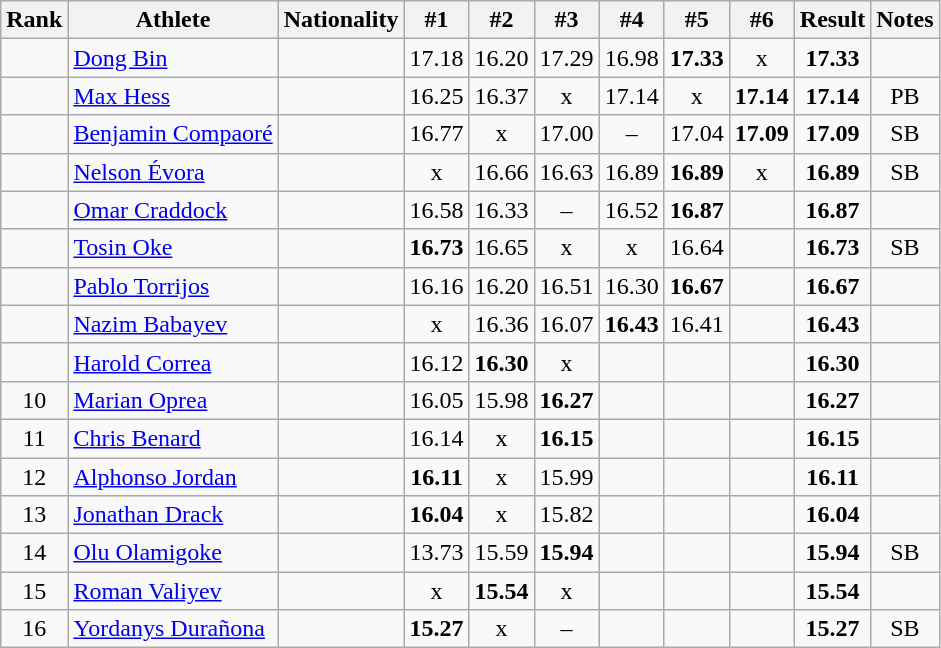<table class="wikitable sortable" style="text-align:center">
<tr>
<th>Rank</th>
<th>Athlete</th>
<th>Nationality</th>
<th>#1</th>
<th>#2</th>
<th>#3</th>
<th>#4</th>
<th>#5</th>
<th>#6</th>
<th>Result</th>
<th>Notes</th>
</tr>
<tr>
<td></td>
<td align=left><a href='#'>Dong Bin</a></td>
<td align=left></td>
<td>17.18</td>
<td>16.20</td>
<td>17.29</td>
<td>16.98</td>
<td><strong>17.33</strong></td>
<td>x</td>
<td><strong>17.33</strong></td>
<td></td>
</tr>
<tr>
<td></td>
<td align=left><a href='#'>Max Hess</a></td>
<td align=left></td>
<td>16.25</td>
<td>16.37</td>
<td>x</td>
<td>17.14</td>
<td>x</td>
<td><strong>17.14</strong></td>
<td><strong>17.14</strong></td>
<td>PB</td>
</tr>
<tr>
<td></td>
<td align=left><a href='#'>Benjamin Compaoré</a></td>
<td align=left></td>
<td>16.77</td>
<td>x</td>
<td>17.00</td>
<td>–</td>
<td>17.04</td>
<td><strong>17.09</strong></td>
<td><strong>17.09</strong></td>
<td>SB</td>
</tr>
<tr>
<td></td>
<td align=left><a href='#'>Nelson Évora</a></td>
<td align=left></td>
<td>x</td>
<td>16.66</td>
<td>16.63</td>
<td>16.89</td>
<td><strong>16.89</strong></td>
<td>x</td>
<td><strong>16.89</strong></td>
<td>SB</td>
</tr>
<tr>
<td></td>
<td align=left><a href='#'>Omar Craddock</a></td>
<td align=left></td>
<td>16.58</td>
<td>16.33</td>
<td>–</td>
<td>16.52</td>
<td><strong>16.87</strong></td>
<td></td>
<td><strong>16.87</strong></td>
<td></td>
</tr>
<tr>
<td></td>
<td align=left><a href='#'>Tosin Oke</a></td>
<td align=left></td>
<td><strong>16.73</strong></td>
<td>16.65</td>
<td>x</td>
<td>x</td>
<td>16.64</td>
<td></td>
<td><strong>16.73</strong></td>
<td>SB</td>
</tr>
<tr>
<td></td>
<td align=left><a href='#'>Pablo Torrijos</a></td>
<td align=left></td>
<td>16.16</td>
<td>16.20</td>
<td>16.51</td>
<td>16.30</td>
<td><strong>16.67</strong></td>
<td></td>
<td><strong>16.67</strong></td>
<td></td>
</tr>
<tr>
<td></td>
<td align=left><a href='#'>Nazim Babayev</a></td>
<td align=left></td>
<td>x</td>
<td>16.36</td>
<td>16.07</td>
<td><strong>16.43</strong></td>
<td>16.41</td>
<td></td>
<td><strong>16.43</strong></td>
<td></td>
</tr>
<tr>
<td></td>
<td align=left><a href='#'>Harold Correa</a></td>
<td align=left></td>
<td>16.12</td>
<td><strong>16.30</strong></td>
<td>x</td>
<td></td>
<td></td>
<td></td>
<td><strong>16.30</strong></td>
<td></td>
</tr>
<tr>
<td>10</td>
<td align=left><a href='#'>Marian Oprea</a></td>
<td align=left></td>
<td>16.05</td>
<td>15.98</td>
<td><strong>16.27</strong></td>
<td></td>
<td></td>
<td></td>
<td><strong>16.27</strong></td>
<td></td>
</tr>
<tr>
<td>11</td>
<td align=left><a href='#'>Chris Benard</a></td>
<td align=left></td>
<td>16.14</td>
<td>x</td>
<td><strong>16.15</strong></td>
<td></td>
<td></td>
<td></td>
<td><strong>16.15</strong></td>
<td></td>
</tr>
<tr>
<td>12</td>
<td align=left><a href='#'>Alphonso Jordan</a></td>
<td align=left></td>
<td><strong>16.11</strong></td>
<td>x</td>
<td>15.99</td>
<td></td>
<td></td>
<td></td>
<td><strong>16.11</strong></td>
<td></td>
</tr>
<tr>
<td>13</td>
<td align=left><a href='#'>Jonathan Drack</a></td>
<td align=left></td>
<td><strong>16.04</strong></td>
<td>x</td>
<td>15.82</td>
<td></td>
<td></td>
<td></td>
<td><strong>16.04</strong></td>
<td></td>
</tr>
<tr>
<td>14</td>
<td align=left><a href='#'>Olu Olamigoke</a></td>
<td align=left></td>
<td>13.73</td>
<td>15.59</td>
<td><strong>15.94</strong></td>
<td></td>
<td></td>
<td></td>
<td><strong>15.94</strong></td>
<td>SB</td>
</tr>
<tr>
<td>15</td>
<td align=left><a href='#'>Roman Valiyev</a></td>
<td align=left></td>
<td>x</td>
<td><strong>15.54</strong></td>
<td>x</td>
<td></td>
<td></td>
<td></td>
<td><strong>15.54</strong></td>
<td></td>
</tr>
<tr>
<td>16</td>
<td align=left><a href='#'>Yordanys Durañona</a></td>
<td align=left></td>
<td><strong>15.27</strong></td>
<td>x</td>
<td>–</td>
<td></td>
<td></td>
<td></td>
<td><strong>15.27</strong></td>
<td>SB</td>
</tr>
</table>
